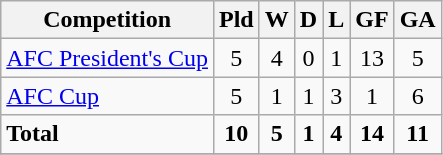<table class="wikitable">
<tr>
<th>Competition</th>
<th>Pld</th>
<th>W</th>
<th>D</th>
<th>L</th>
<th>GF</th>
<th>GA</th>
</tr>
<tr>
<td><a href='#'>AFC President's Cup</a></td>
<td style="text-align:center;">5</td>
<td style="text-align:center;">4</td>
<td style="text-align:center;">0</td>
<td style="text-align:center;">1</td>
<td style="text-align:center;">13</td>
<td style="text-align:center;">5</td>
</tr>
<tr>
<td><a href='#'>AFC Cup</a></td>
<td style="text-align:center;">5</td>
<td style="text-align:center;">1</td>
<td style="text-align:center;">1</td>
<td style="text-align:center;">3</td>
<td style="text-align:center;">1</td>
<td style="text-align:center;">6</td>
</tr>
<tr>
<td><strong>Total</strong></td>
<td style="text-align:center;"><strong>10</strong></td>
<td style="text-align:center;"><strong>5</strong></td>
<td style="text-align:center;"><strong>1</strong></td>
<td style="text-align:center;"><strong>4</strong></td>
<td style="text-align:center;"><strong>14</strong></td>
<td style="text-align:center;"><strong>11</strong></td>
</tr>
<tr>
</tr>
</table>
